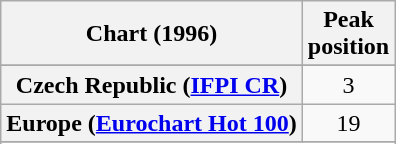<table class="wikitable sortable plainrowheaders" style="text-align:center">
<tr>
<th>Chart (1996)</th>
<th>Peak<br>position</th>
</tr>
<tr>
</tr>
<tr>
</tr>
<tr>
<th scope="row">Czech Republic (<a href='#'>IFPI CR</a>)</th>
<td>3</td>
</tr>
<tr>
<th scope="row">Europe (<a href='#'>Eurochart Hot 100</a>)</th>
<td>19</td>
</tr>
<tr>
</tr>
<tr>
</tr>
<tr>
</tr>
<tr>
</tr>
<tr>
</tr>
</table>
